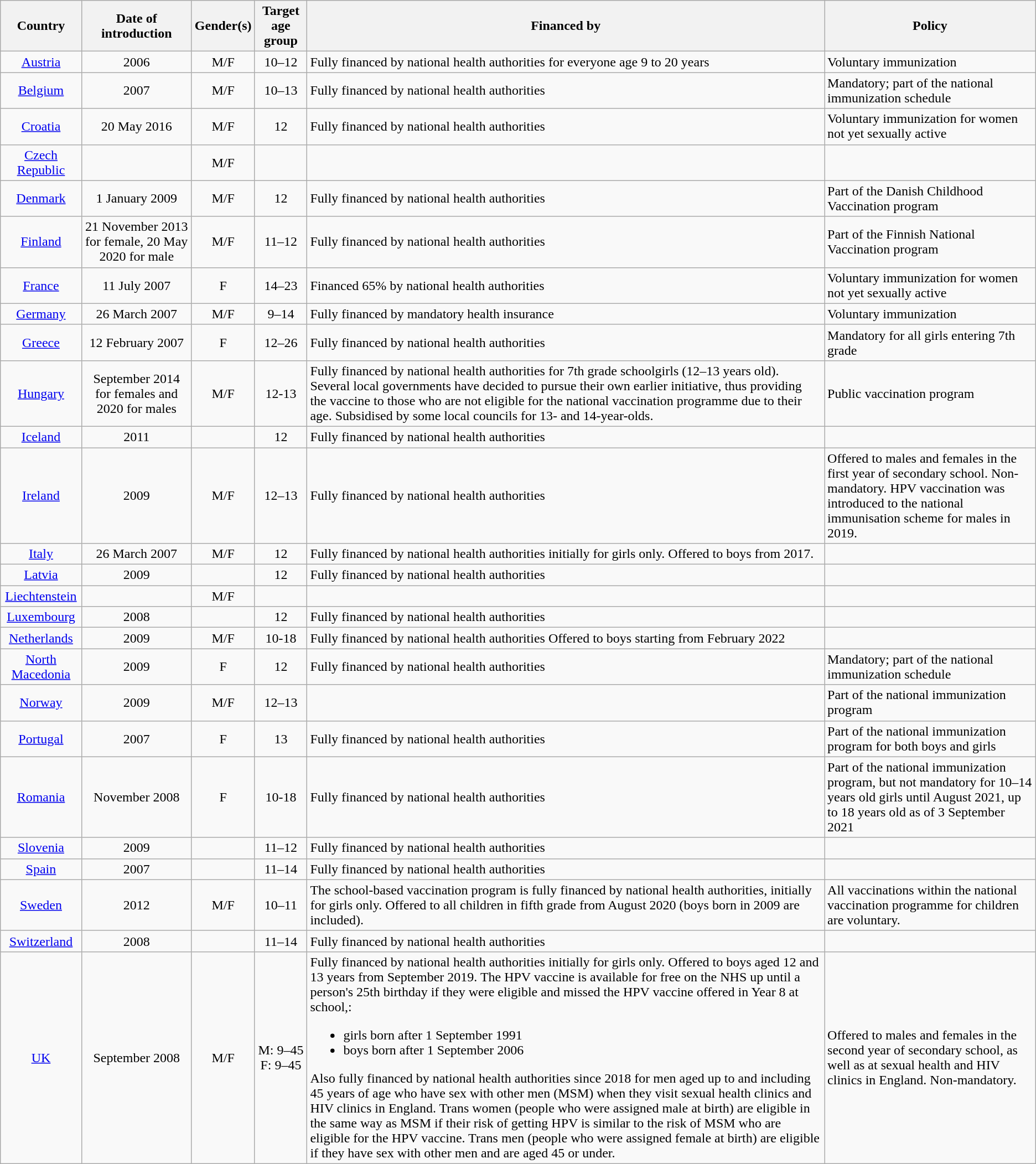<table class="wikitable">
<tr>
<th>Country</th>
<th>Date of introduction</th>
<th>Gender(s)</th>
<th>Target age group</th>
<th>Financed by</th>
<th>Policy</th>
</tr>
<tr>
<td align="center"><a href='#'>Austria</a></td>
<td align="center">2006</td>
<td align="center">M/F</td>
<td align="center">10–12</td>
<td>Fully financed by national health authorities for everyone age 9 to 20 years</td>
<td>Voluntary immunization</td>
</tr>
<tr>
<td align="center"><a href='#'>Belgium</a></td>
<td align="center">2007</td>
<td align="center">M/F</td>
<td align="center">10–13</td>
<td>Fully financed by national health authorities</td>
<td>Mandatory; part of the national immunization schedule</td>
</tr>
<tr>
<td align="center"><a href='#'>Croatia</a></td>
<td align="center">20 May 2016</td>
<td align="center">M/F</td>
<td align="center">12</td>
<td>Fully financed by national health authorities</td>
<td>Voluntary immunization for women not yet sexually active</td>
</tr>
<tr>
<td align="center"><a href='#'>Czech Republic</a></td>
<td align="center"></td>
<td align="center">M/F</td>
<td align="center"></td>
<td></td>
<td></td>
</tr>
<tr>
<td align="center"><a href='#'>Denmark</a></td>
<td align="center">1 January 2009</td>
<td align="center">M/F</td>
<td align="center">12</td>
<td>Fully financed by national health authorities</td>
<td>Part of the Danish Childhood Vaccination program</td>
</tr>
<tr>
<td align="center"><a href='#'>Finland</a></td>
<td align="center">21 November 2013 for female, 20 May 2020 for male</td>
<td align="center">M/F</td>
<td align="center">11–12</td>
<td>Fully financed by national health authorities</td>
<td>Part of the Finnish National Vaccination program</td>
</tr>
<tr>
<td align="center"><a href='#'>France</a></td>
<td align="center">11 July 2007</td>
<td align="center">F</td>
<td align="center">14–23</td>
<td>Financed 65% by national health authorities</td>
<td>Voluntary immunization for women not yet sexually active</td>
</tr>
<tr>
<td align="center"><a href='#'>Germany</a></td>
<td align="center">26 March 2007</td>
<td align="center">M/F</td>
<td align="center">9–14</td>
<td>Fully financed by mandatory health insurance</td>
<td>Voluntary immunization</td>
</tr>
<tr>
<td align="center"><a href='#'>Greece</a></td>
<td align="center">12 February 2007</td>
<td align="center">F</td>
<td align="center">12–26</td>
<td>Fully financed by national health authorities</td>
<td>Mandatory for all girls entering 7th grade</td>
</tr>
<tr>
<td align="center"><a href='#'>Hungary</a></td>
<td align="center">September 2014 for females and 2020 for males</td>
<td align="center">M/F</td>
<td align="center">12-13</td>
<td>Fully financed by national health authorities for 7th grade schoolgirls (12–13 years old). Several local governments have decided to pursue their own earlier initiative, thus providing the vaccine to those who are not eligible for the national vaccination programme due to their age. Subsidised by some local councils for 13- and 14-year-olds.</td>
<td>Public vaccination program</td>
</tr>
<tr>
<td align="center"><a href='#'>Iceland</a></td>
<td align="center">2011</td>
<td align="center"></td>
<td align="center">12</td>
<td>Fully financed by national health authorities</td>
<td></td>
</tr>
<tr>
<td align="center"><a href='#'>Ireland</a></td>
<td align="center">2009</td>
<td align="center">M/F</td>
<td align="center">12–13</td>
<td>Fully financed by national health authorities</td>
<td>Offered to males and females in the first year of secondary school. Non-mandatory. HPV vaccination was introduced to the national immunisation scheme for males in 2019.</td>
</tr>
<tr>
<td align="center"><a href='#'>Italy</a></td>
<td align="center">26 March 2007</td>
<td align="center">M/F</td>
<td align="center">12</td>
<td>Fully financed by national health authorities initially for girls only. Offered to boys from 2017.</td>
<td></td>
</tr>
<tr>
<td align="center"><a href='#'>Latvia</a></td>
<td align="center">2009</td>
<td align="center"></td>
<td align="center">12</td>
<td>Fully financed by national health authorities</td>
<td></td>
</tr>
<tr>
<td align="center"><a href='#'>Liechtenstein</a></td>
<td align="center"></td>
<td align="center">M/F</td>
<td align="center"></td>
<td></td>
<td></td>
</tr>
<tr>
<td align="center"><a href='#'>Luxembourg</a></td>
<td align="center">2008</td>
<td align="center"></td>
<td align="center">12</td>
<td>Fully financed by national health authorities</td>
<td></td>
</tr>
<tr>
<td align="center"><a href='#'>Netherlands</a></td>
<td align="center">2009</td>
<td align="center">M/F</td>
<td align="center">10-18</td>
<td>Fully financed by national health authorities Offered to boys starting from February 2022</td>
<td></td>
</tr>
<tr>
<td align="center"><a href='#'>North Macedonia</a></td>
<td align="center">2009</td>
<td align="center">F</td>
<td align="center">12</td>
<td>Fully financed by national health authorities</td>
<td>Mandatory; part of the national immunization schedule</td>
</tr>
<tr>
<td align="center"><a href='#'>Norway</a></td>
<td align="center">2009</td>
<td align="center">M/F</td>
<td align="center">12–13</td>
<td></td>
<td>Part of the national immunization program</td>
</tr>
<tr>
<td align="center"><a href='#'>Portugal</a></td>
<td align="center">2007</td>
<td align="center">F</td>
<td align="center">13</td>
<td>Fully financed by national health authorities</td>
<td>Part of the national immunization program for both boys and girls</td>
</tr>
<tr>
<td align="center"><a href='#'>Romania</a></td>
<td align="center">November 2008</td>
<td align="center">F</td>
<td align="center">10-18</td>
<td>Fully financed by national health authorities</td>
<td>Part of the national immunization program, but not mandatory for 10–14 years old girls until August 2021, up to 18 years old as of 3 September 2021</td>
</tr>
<tr>
<td align="center"><a href='#'>Slovenia</a></td>
<td align="center">2009</td>
<td align="center"></td>
<td align="center">11–12</td>
<td>Fully financed by national health authorities</td>
<td></td>
</tr>
<tr>
<td align="center"><a href='#'>Spain</a></td>
<td align="center">2007</td>
<td align="center"></td>
<td align="center">11–14</td>
<td>Fully financed by national health authorities</td>
<td></td>
</tr>
<tr>
<td align="center"><a href='#'>Sweden</a></td>
<td align="center">2012</td>
<td align="center">M/F</td>
<td align="center">10–11</td>
<td>The school-based vaccination program is fully financed by national health authorities, initially for girls only. Offered to all children in fifth grade from August 2020 (boys born in 2009 are included).</td>
<td>All vaccinations within the national vaccination programme for children are voluntary.</td>
</tr>
<tr>
<td align="center"><a href='#'>Switzerland</a></td>
<td align="center">2008</td>
<td align="center"></td>
<td align="center">11–14</td>
<td>Fully financed by national health authorities</td>
<td></td>
</tr>
<tr>
<td align="center"><a href='#'>UK</a></td>
<td align="center">September 2008</td>
<td align="center">M/F</td>
<td align="center">M: 9–45<br>F: 9–45</td>
<td>Fully financed by national health authorities initially for girls only. Offered to boys aged 12 and 13 years from September 2019. The HPV vaccine is available for free on the NHS up until a person's 25th birthday if they were eligible and missed the HPV vaccine offered in Year 8 at school,:<br><ul><li>girls born after 1 September 1991</li><li>boys born after 1 September 2006</li></ul>Also fully financed by national health authorities since 2018 for men aged up to and including 45 years of age who have sex with other men (MSM) when they visit sexual health clinics and HIV clinics in England. Trans women (people who were assigned male at birth) are eligible in the same way as MSM if their risk of getting HPV is similar to the risk of MSM who are eligible for the HPV vaccine. Trans men (people who were assigned female at birth) are eligible if they have sex with other men and are aged 45 or under.</td>
<td>Offered to males and females in the second year of secondary school, as well as at sexual health and HIV clinics in England. Non-mandatory.</td>
</tr>
</table>
